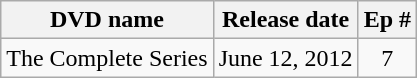<table class="wikitable">
<tr>
<th>DVD name</th>
<th>Release date</th>
<th>Ep #</th>
</tr>
<tr>
<td>The Complete Series</td>
<td>June 12, 2012</td>
<td align="center">7</td>
</tr>
</table>
